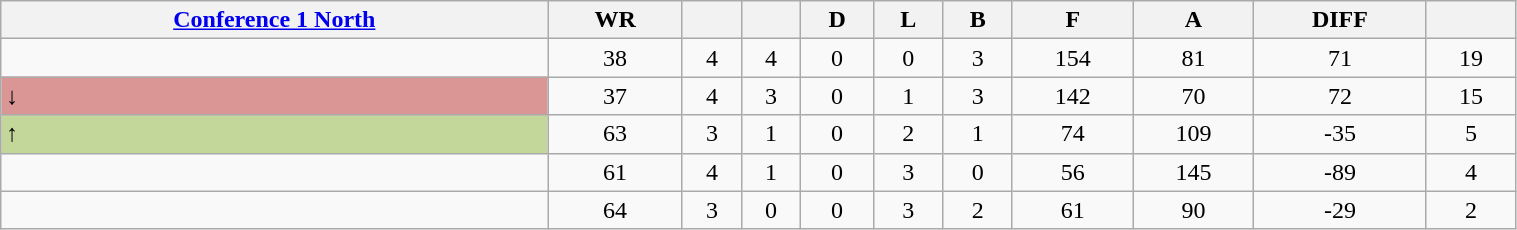<table class="wikitable" width="80%" style="text-align: center;">
<tr>
<th><a href='#'>Conference 1 North</a></th>
<th>WR</th>
<th></th>
<th></th>
<th>D</th>
<th>L</th>
<th>B</th>
<th>F</th>
<th>A</th>
<th>DIFF</th>
<th></th>
</tr>
<tr>
<td style="text-align: left;"></td>
<td>38</td>
<td>4</td>
<td>4</td>
<td>0</td>
<td>0</td>
<td>3</td>
<td>154</td>
<td>81</td>
<td>71</td>
<td>19</td>
</tr>
<tr>
<td bgcolor="#DA9694" style="text-align: left;">  ↓</td>
<td>37</td>
<td>4</td>
<td>3</td>
<td>0</td>
<td>1</td>
<td>3</td>
<td>142</td>
<td>70</td>
<td>72</td>
<td>15</td>
</tr>
<tr>
<td bgcolor="#C4D79B" style="text-align: left;"> ↑</td>
<td>63</td>
<td>3</td>
<td>1</td>
<td>0</td>
<td>2</td>
<td>1</td>
<td>74</td>
<td>109</td>
<td>-35</td>
<td>5</td>
</tr>
<tr>
<td style="text-align: left;"></td>
<td>61</td>
<td>4</td>
<td>1</td>
<td>0</td>
<td>3</td>
<td>0</td>
<td>56</td>
<td>145</td>
<td>-89</td>
<td>4</td>
</tr>
<tr>
<td style="text-align: left;"></td>
<td>64</td>
<td>3</td>
<td>0</td>
<td>0</td>
<td>3</td>
<td>2</td>
<td>61</td>
<td>90</td>
<td>-29</td>
<td>2</td>
</tr>
</table>
